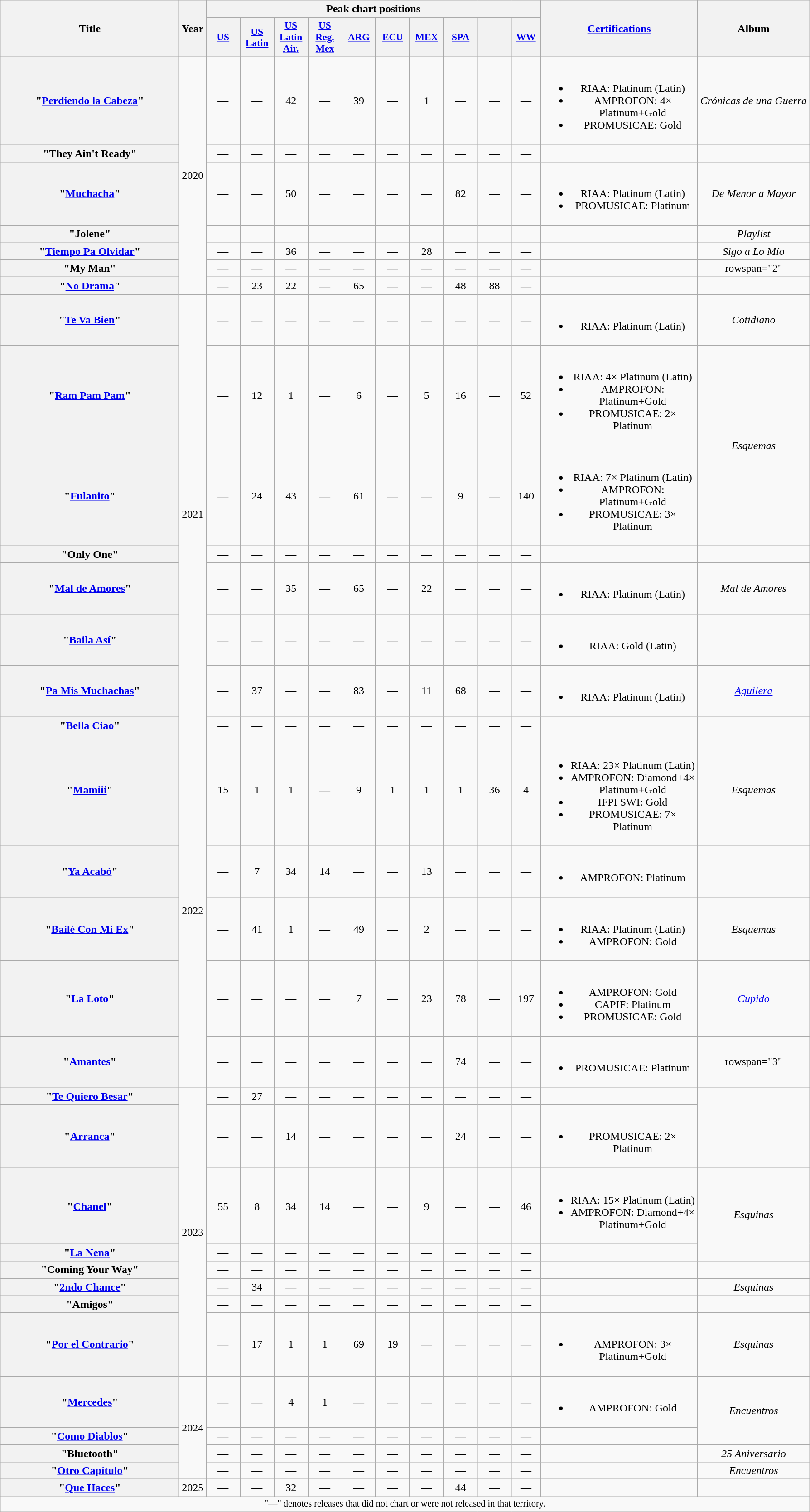<table class="wikitable plainrowheaders" style="text-align:center;">
<tr>
<th scope="col" rowspan="2" style="width:16em;">Title</th>
<th scope="col" rowspan="2" style="width:1em;">Year</th>
<th scope="col" colspan="10">Peak chart positions</th>
<th scope="col" rowspan="2" style="width:14em;"><a href='#'>Certifications</a></th>
<th scope="col" rowspan="2">Album</th>
</tr>
<tr>
<th scope="col" style="width:3em;font-size:90%;"><a href='#'>US</a><br></th>
<th scope="col" style="width:3em;font-size:90%;"><a href='#'>US<br>Latin</a><br></th>
<th scope="col" style="width:3em;font-size:90%;"><a href='#'>US<br>Latin<br>Air.</a><br></th>
<th scope="col" style="width:3em;font-size:90%;"><a href='#'>US<br>Reg.<br>Mex</a><br></th>
<th scope="col" style="width:3em;font-size:90%;"><a href='#'>ARG</a><br></th>
<th scope="col" style="width:3em;font-size:90%;"><a href='#'>ECU</a><br></th>
<th scope="col" style="width:3em;font-size:90%;"><a href='#'>MEX</a><br></th>
<th scope="col" style="width:3em;font-size:90%;"><a href='#'>SPA</a><br></th>
<th scope="col" style="width:3em;font-size:90%;"><a href='#'></a><br></th>
<th scope="col" style="width:2.5em;font-size:90%;"><a href='#'>WW</a><br></th>
</tr>
<tr>
<th scope="row">"<a href='#'>Perdiendo la Cabeza</a>"<br></th>
<td rowspan="7">2020</td>
<td>—</td>
<td>—</td>
<td>42</td>
<td>—</td>
<td>39</td>
<td>—</td>
<td>1</td>
<td>—</td>
<td>—</td>
<td>—</td>
<td><br><ul><li>RIAA: Platinum <span>(Latin)</span></li><li>AMPROFON: 4× Platinum+Gold</li><li>PROMUSICAE: Gold</li></ul></td>
<td><em>Crónicas de una Guerra</em></td>
</tr>
<tr>
<th scope="row">"They Ain't Ready"</th>
<td>—</td>
<td>—</td>
<td>—</td>
<td>—</td>
<td>—</td>
<td>—</td>
<td>—</td>
<td>—</td>
<td>—</td>
<td>—</td>
<td></td>
<td></td>
</tr>
<tr>
<th scope="row">"<a href='#'>Muchacha</a>"<br></th>
<td>—</td>
<td>—</td>
<td>50</td>
<td>—</td>
<td>—</td>
<td>—</td>
<td>—</td>
<td>82</td>
<td>—</td>
<td>—</td>
<td><br><ul><li>RIAA: Platinum <span>(Latin)</span></li><li>PROMUSICAE: Platinum</li></ul></td>
<td><em>De Menor a Mayor</em></td>
</tr>
<tr>
<th scope="row">"Jolene"<br></th>
<td>—</td>
<td>—</td>
<td>—</td>
<td>—</td>
<td>—</td>
<td>—</td>
<td>—</td>
<td>—</td>
<td>—</td>
<td>—</td>
<td></td>
<td><em>Playlist</em></td>
</tr>
<tr>
<th scope="row">"<a href='#'>Tiempo Pa Olvidar</a>"<br></th>
<td>—</td>
<td>—</td>
<td>36</td>
<td>—</td>
<td>—</td>
<td>—</td>
<td>28</td>
<td>—</td>
<td>—</td>
<td>—</td>
<td></td>
<td><em>Sigo a Lo Mío</em></td>
</tr>
<tr>
<th scope="row">"My Man"</th>
<td>—</td>
<td>—</td>
<td>—</td>
<td>—</td>
<td>—</td>
<td>—</td>
<td>—</td>
<td>—</td>
<td>—</td>
<td>—</td>
<td></td>
<td>rowspan="2" </td>
</tr>
<tr>
<th scope="row">"<a href='#'>No Drama</a>"<br></th>
<td>—</td>
<td>23</td>
<td>22</td>
<td>—</td>
<td>65</td>
<td>—</td>
<td>—</td>
<td>48</td>
<td>88</td>
<td>—</td>
<td></td>
</tr>
<tr>
<th scope="row">"<a href='#'>Te Va Bien</a>"<br></th>
<td rowspan="8">2021</td>
<td>—</td>
<td>—</td>
<td>—</td>
<td>—</td>
<td>—</td>
<td>—</td>
<td>—</td>
<td>—</td>
<td>—</td>
<td>—</td>
<td><br><ul><li>RIAA: Platinum <span>(Latin)</span></li></ul></td>
<td><em>Cotidiano</em></td>
</tr>
<tr>
<th scope="row">"<a href='#'>Ram Pam Pam</a>"<br></th>
<td>—</td>
<td>12</td>
<td>1</td>
<td>—</td>
<td>6</td>
<td>—</td>
<td>5</td>
<td>16</td>
<td>—</td>
<td>52</td>
<td><br><ul><li>RIAA: 4× Platinum <span>(Latin)</span></li><li>AMPROFON: Platinum+Gold</li><li>PROMUSICAE: 2× Platinum</li></ul></td>
<td rowspan="2"><em>Esquemas</em></td>
</tr>
<tr>
<th scope="row">"<a href='#'>Fulanito</a>"<br></th>
<td>—</td>
<td>24</td>
<td>43</td>
<td>—</td>
<td>61</td>
<td>—</td>
<td>—</td>
<td>9</td>
<td>—</td>
<td>140</td>
<td><br><ul><li>RIAA: 7× Platinum <span>(Latin)</span></li><li>AMPROFON: Platinum+Gold</li><li>PROMUSICAE: 3× Platinum</li></ul></td>
</tr>
<tr>
<th scope="row">"Only One"<br></th>
<td>—</td>
<td>—</td>
<td>—</td>
<td>—</td>
<td>—</td>
<td>—</td>
<td>—</td>
<td>—</td>
<td>—</td>
<td>—</td>
<td></td>
<td></td>
</tr>
<tr>
<th scope="row">"<a href='#'>Mal de Amores</a>"<br></th>
<td>—</td>
<td>—</td>
<td>35</td>
<td>—</td>
<td>65</td>
<td>—</td>
<td>22</td>
<td>—</td>
<td>—</td>
<td>—</td>
<td><br><ul><li>RIAA: Platinum <span>(Latin)</span></li></ul></td>
<td><em>Mal de Amores</em></td>
</tr>
<tr>
<th scope="row">"<a href='#'>Baila Así</a>"<br></th>
<td>—</td>
<td>—</td>
<td>—</td>
<td>—</td>
<td>—</td>
<td>—</td>
<td>—</td>
<td>—</td>
<td>—</td>
<td>—</td>
<td><br><ul><li>RIAA: Gold <span>(Latin)</span></li></ul></td>
<td></td>
</tr>
<tr>
<th scope="row">"<a href='#'>Pa Mis Muchachas</a>"<br></th>
<td>—</td>
<td>37</td>
<td>—</td>
<td>—</td>
<td>83</td>
<td>—</td>
<td>11</td>
<td>68</td>
<td>—</td>
<td>—</td>
<td><br><ul><li>RIAA: Platinum <span>(Latin)</span></li></ul></td>
<td><em><a href='#'>Aguilera</a></em></td>
</tr>
<tr>
<th scope="row">"<a href='#'>Bella Ciao</a>"</th>
<td>—</td>
<td>—</td>
<td>—</td>
<td>—</td>
<td>—</td>
<td>—</td>
<td>—</td>
<td>—</td>
<td>—</td>
<td>—</td>
<td></td>
<td></td>
</tr>
<tr>
<th scope="row">"<a href='#'>Mamiii</a>"<br></th>
<td rowspan="5">2022</td>
<td>15</td>
<td>1</td>
<td>1</td>
<td>—</td>
<td>9</td>
<td>1</td>
<td>1</td>
<td>1</td>
<td>36</td>
<td>4</td>
<td><br><ul><li>RIAA: 23× Platinum <span>(Latin)</span></li><li>AMPROFON: Diamond+4× Platinum+Gold</li><li>IFPI SWI: Gold</li><li>PROMUSICAE: 7× Platinum</li></ul></td>
<td><em>Esquemas</em></td>
</tr>
<tr>
<th scope="row">"<a href='#'>Ya Acabó</a>"<br></th>
<td>—</td>
<td>7</td>
<td>34</td>
<td>14</td>
<td>—</td>
<td>—</td>
<td>13</td>
<td>—</td>
<td>—</td>
<td>—</td>
<td><br><ul><li>AMPROFON: Platinum</li></ul></td>
<td></td>
</tr>
<tr>
<th scope="row">"<a href='#'>Bailé Con Mi Ex</a>"</th>
<td>—</td>
<td>41</td>
<td>1</td>
<td>—</td>
<td>49</td>
<td>—</td>
<td>2</td>
<td>—</td>
<td>—</td>
<td>—</td>
<td><br><ul><li>RIAA: Platinum <span>(Latin)</span></li><li>AMPROFON: Gold</li></ul></td>
<td><em>Esquemas</em></td>
</tr>
<tr>
<th scope="row">"<a href='#'>La Loto</a>"<br></th>
<td>—</td>
<td>—</td>
<td>—</td>
<td>—</td>
<td>7</td>
<td>—</td>
<td>23</td>
<td>78</td>
<td>—</td>
<td>197</td>
<td><br><ul><li>AMPROFON: Gold</li><li>CAPIF: Platinum</li><li>PROMUSICAE: Gold</li></ul></td>
<td><em><a href='#'>Cupido</a></em></td>
</tr>
<tr>
<th scope="row">"<a href='#'>Amantes</a>"<br></th>
<td>—</td>
<td>—</td>
<td>—</td>
<td>—</td>
<td>—</td>
<td>—</td>
<td>—</td>
<td>74</td>
<td>—</td>
<td>—</td>
<td><br><ul><li>PROMUSICAE: Platinum</li></ul></td>
<td>rowspan="3" </td>
</tr>
<tr>
<th scope="row">"<a href='#'>Te Quiero Besar</a>"<br></th>
<td rowspan="8">2023</td>
<td>—</td>
<td>27</td>
<td>—</td>
<td>—</td>
<td>—</td>
<td>—</td>
<td>—</td>
<td>—</td>
<td>—</td>
<td>—</td>
<td></td>
</tr>
<tr>
<th scope="row">"<a href='#'>Arranca</a>"<br></th>
<td>—</td>
<td>—</td>
<td>14</td>
<td>—</td>
<td>—</td>
<td>—</td>
<td>—</td>
<td>24</td>
<td>—</td>
<td>—</td>
<td><br><ul><li>PROMUSICAE: 2× Platinum</li></ul></td>
</tr>
<tr>
<th scope="row">"<a href='#'>Chanel</a>"<br></th>
<td>55</td>
<td>8</td>
<td>34</td>
<td>14</td>
<td>—</td>
<td>—</td>
<td>9</td>
<td>—</td>
<td>—</td>
<td>46</td>
<td><br><ul><li>RIAA: 15× Platinum <span>(Latin)</span></li><li>AMPROFON: Diamond+4× Platinum+Gold</li></ul></td>
<td rowspan="2"><em>Esquinas</em></td>
</tr>
<tr>
<th scope="row">"<a href='#'>La Nena</a>"<br></th>
<td>—</td>
<td>—</td>
<td>—</td>
<td>—</td>
<td>—</td>
<td>—</td>
<td>—</td>
<td>—</td>
<td>—</td>
<td>—</td>
<td></td>
</tr>
<tr>
<th scope="row">"Coming Your Way"<br></th>
<td>—</td>
<td>—</td>
<td>—</td>
<td>—</td>
<td>—</td>
<td>—</td>
<td>—</td>
<td>—</td>
<td>—</td>
<td>—</td>
<td></td>
<td></td>
</tr>
<tr>
<th scope="row">"<a href='#'>2ndo Chance</a>"<br></th>
<td>—</td>
<td>34</td>
<td>—</td>
<td>—</td>
<td>—</td>
<td>—</td>
<td>—</td>
<td>—</td>
<td>—</td>
<td>—</td>
<td></td>
<td><em>Esquinas</em></td>
</tr>
<tr>
<th scope="row">"Amigos"<br></th>
<td>—</td>
<td>—</td>
<td>—</td>
<td>—</td>
<td>—</td>
<td>—</td>
<td>—</td>
<td>—</td>
<td>—</td>
<td>—</td>
<td></td>
<td></td>
</tr>
<tr>
<th scope="row">"<a href='#'>Por el Contrario</a>"<br></th>
<td>—</td>
<td>17</td>
<td>1</td>
<td>1</td>
<td>69</td>
<td>19</td>
<td>—</td>
<td>—</td>
<td>—</td>
<td>—</td>
<td><br><ul><li>AMPROFON: 3× Platinum+Gold</li></ul></td>
<td><em>Esquinas</em></td>
</tr>
<tr>
<th scope="row">"<a href='#'>Mercedes</a>"<br></th>
<td rowspan="4">2024</td>
<td>—</td>
<td>—</td>
<td>4</td>
<td>1</td>
<td>—</td>
<td>—</td>
<td>—</td>
<td>—</td>
<td>—</td>
<td>—</td>
<td><br><ul><li>AMPROFON: Gold</li></ul></td>
<td rowspan="2"><em>Encuentros</em></td>
</tr>
<tr>
<th scope="row">"<a href='#'>Como Diablos</a>"</th>
<td>—</td>
<td>—</td>
<td>—</td>
<td>—</td>
<td>—</td>
<td>—</td>
<td>—</td>
<td>—</td>
<td>—</td>
<td>—</td>
<td></td>
</tr>
<tr>
<th scope="row">"Bluetooth"<br></th>
<td>—</td>
<td>—</td>
<td>—</td>
<td>—</td>
<td>—</td>
<td>—</td>
<td>—</td>
<td>—</td>
<td>—</td>
<td>—</td>
<td></td>
<td><em>25 Aniversario</em></td>
</tr>
<tr>
<th scope="row">"<a href='#'>Otro Capítulo</a>"</th>
<td>—</td>
<td>—</td>
<td>—</td>
<td>—</td>
<td>—</td>
<td>—</td>
<td>—</td>
<td>—</td>
<td>—</td>
<td>—</td>
<td></td>
<td><em>Encuentros</em></td>
</tr>
<tr>
<th scope="row">"<a href='#'>Que Haces</a>"<br></th>
<td rowspan="1">2025</td>
<td>—</td>
<td>—</td>
<td>32</td>
<td>—</td>
<td>—</td>
<td>—</td>
<td>—</td>
<td>44</td>
<td>—</td>
<td>—</td>
<td></td>
<td></td>
</tr>
<tr>
<td colspan="14" style="text-align:center; font-size:85%;">"—" denotes releases that did not chart or were not released in that territory.</td>
</tr>
</table>
